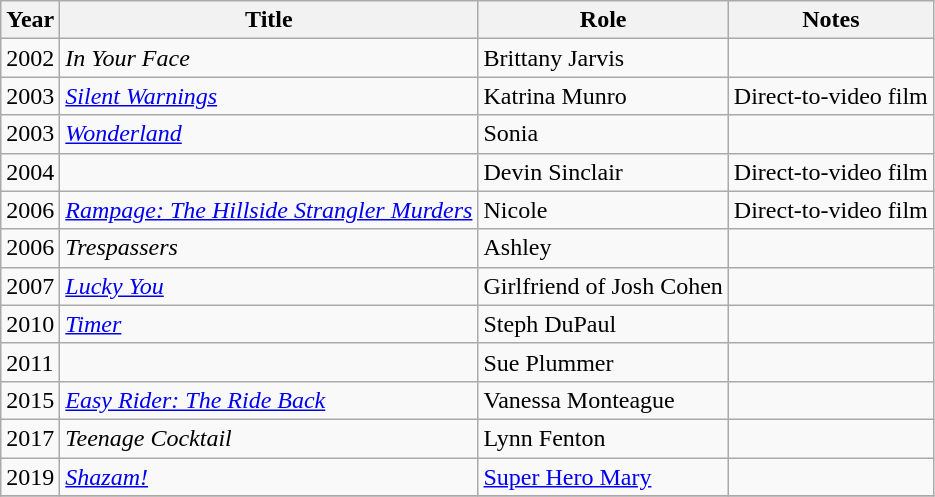<table class="wikitable sortable">
<tr>
<th>Year</th>
<th>Title</th>
<th>Role</th>
<th class="unsortable">Notes</th>
</tr>
<tr>
<td>2002</td>
<td><em>In Your Face</em></td>
<td>Brittany Jarvis</td>
<td></td>
</tr>
<tr>
<td>2003</td>
<td><em><a href='#'>Silent Warnings</a></em></td>
<td>Katrina Munro</td>
<td>Direct-to-video film</td>
</tr>
<tr>
<td>2003</td>
<td><em><a href='#'>Wonderland</a></em></td>
<td>Sonia</td>
<td></td>
</tr>
<tr>
<td>2004</td>
<td><em></em></td>
<td>Devin Sinclair</td>
<td>Direct-to-video film</td>
</tr>
<tr>
<td>2006</td>
<td><em><a href='#'>Rampage: The Hillside Strangler Murders</a></em></td>
<td>Nicole</td>
<td>Direct-to-video film</td>
</tr>
<tr>
<td>2006</td>
<td><em>Trespassers</em></td>
<td>Ashley</td>
<td></td>
</tr>
<tr>
<td>2007</td>
<td><em><a href='#'>Lucky You</a></em></td>
<td>Girlfriend of Josh Cohen</td>
<td></td>
</tr>
<tr>
<td>2010</td>
<td><em><a href='#'>Timer</a></em></td>
<td>Steph DuPaul</td>
<td></td>
</tr>
<tr>
<td>2011</td>
<td><em></em></td>
<td>Sue Plummer</td>
<td></td>
</tr>
<tr>
<td>2015</td>
<td><em><a href='#'>Easy Rider: The Ride Back</a></em></td>
<td>Vanessa Monteague</td>
<td></td>
</tr>
<tr>
<td>2017</td>
<td><em>Teenage Cocktail</em></td>
<td>Lynn Fenton</td>
<td></td>
</tr>
<tr>
<td>2019</td>
<td><em><a href='#'>Shazam!</a></em></td>
<td><a href='#'>Super Hero Mary</a></td>
<td></td>
</tr>
<tr>
</tr>
</table>
